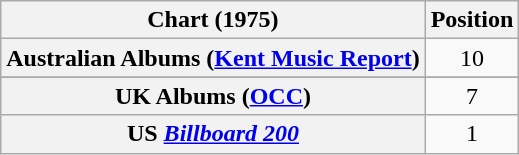<table class="wikitable sortable plainrowheaders" style="text-align:center">
<tr>
<th scope="col">Chart (1975)</th>
<th scope="col">Position</th>
</tr>
<tr>
<th scope="row">Australian Albums (<a href='#'>Kent Music Report</a>)</th>
<td>10</td>
</tr>
<tr>
</tr>
<tr>
<th scope="row">UK Albums (<a href='#'>OCC</a>)</th>
<td>7</td>
</tr>
<tr>
<th scope="row">US <em><a href='#'>Billboard 200</a></em></th>
<td>1</td>
</tr>
</table>
